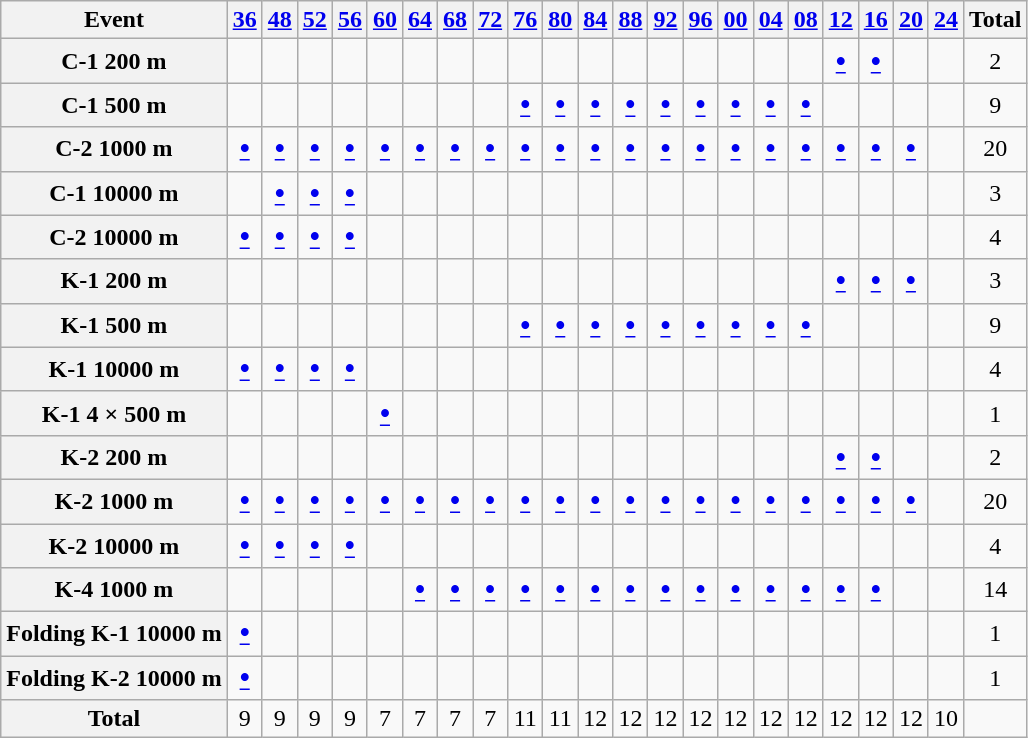<table class="wikitable plainrowheaders sticky-header" style="text-align:center;">
<tr align=center>
<th>Event</th>
<th><a href='#'>36</a></th>
<th><a href='#'>48</a></th>
<th><a href='#'>52</a></th>
<th><a href='#'>56</a></th>
<th><a href='#'>60</a></th>
<th><a href='#'>64</a></th>
<th><a href='#'>68</a></th>
<th><a href='#'>72</a></th>
<th><a href='#'>76</a></th>
<th><a href='#'>80</a></th>
<th><a href='#'>84</a></th>
<th><a href='#'>88</a></th>
<th><a href='#'>92</a></th>
<th><a href='#'>96</a></th>
<th><a href='#'>00</a></th>
<th><a href='#'>04</a></th>
<th><a href='#'>08</a></th>
<th><a href='#'>12</a></th>
<th><a href='#'>16</a></th>
<th><a href='#'>20</a></th>
<th><a href='#'>24</a></th>
<th>Total</th>
</tr>
<tr>
<th scope="row">C-1 200 m</th>
<td></td>
<td></td>
<td></td>
<td></td>
<td></td>
<td></td>
<td></td>
<td></td>
<td></td>
<td></td>
<td></td>
<td></td>
<td></td>
<td></td>
<td></td>
<td></td>
<td></td>
<td><big><strong><a href='#'>•</a></strong></big></td>
<td><big><strong><a href='#'>•</a></strong></big></td>
<td></td>
<td></td>
<td>2</td>
</tr>
<tr>
<th scope="row">C-1 500 m</th>
<td></td>
<td></td>
<td></td>
<td></td>
<td></td>
<td></td>
<td></td>
<td></td>
<td><big><strong><a href='#'>•</a></strong></big></td>
<td><big><strong><a href='#'>•</a></strong></big></td>
<td><big><strong><a href='#'>•</a></strong></big></td>
<td><big><strong><a href='#'>•</a></strong></big></td>
<td><big><strong><a href='#'>•</a></strong></big></td>
<td><big><strong><a href='#'>•</a></strong></big></td>
<td><big><strong><a href='#'>•</a></strong></big></td>
<td><big><strong><a href='#'>•</a></strong></big></td>
<td><big><strong><a href='#'>•</a></strong></big></td>
<td></td>
<td></td>
<td></td>
<td></td>
<td>9</td>
</tr>
<tr>
<th scope="row">C-2 1000 m</th>
<td><big><strong><a href='#'>•</a></strong></big></td>
<td><big><strong><a href='#'>•</a></strong></big></td>
<td><big><strong><a href='#'>•</a></strong></big></td>
<td><big><strong><a href='#'>•</a></strong></big></td>
<td><big><strong><a href='#'>•</a></strong></big></td>
<td><big><strong><a href='#'>•</a></strong></big></td>
<td><big><strong><a href='#'>•</a></strong></big></td>
<td><big><strong><a href='#'>•</a></strong></big></td>
<td><big><strong><a href='#'>•</a></strong></big></td>
<td><big><strong><a href='#'>•</a></strong></big></td>
<td><big><strong><a href='#'>•</a></strong></big></td>
<td><big><strong><a href='#'>•</a></strong></big></td>
<td><big><strong><a href='#'>•</a></strong></big></td>
<td><big><strong><a href='#'>•</a></strong></big></td>
<td><big><strong><a href='#'>•</a></strong></big></td>
<td><big><strong><a href='#'>•</a></strong></big></td>
<td><big><strong><a href='#'>•</a></strong></big></td>
<td><big><strong><a href='#'>•</a></strong></big></td>
<td><big><strong><a href='#'>•</a></strong></big></td>
<td><big><strong><a href='#'>•</a></strong></big></td>
<td></td>
<td>20</td>
</tr>
<tr>
<th scope="row">C-1 10000 m</th>
<td></td>
<td><big><strong><a href='#'>•</a></strong></big></td>
<td><big><strong><a href='#'>•</a></strong></big></td>
<td><big><strong><a href='#'>•</a></strong></big></td>
<td></td>
<td></td>
<td></td>
<td></td>
<td></td>
<td></td>
<td></td>
<td></td>
<td></td>
<td></td>
<td></td>
<td></td>
<td></td>
<td></td>
<td></td>
<td></td>
<td></td>
<td>3</td>
</tr>
<tr>
<th scope="row">C-2 10000 m</th>
<td><big><strong><a href='#'>•</a></strong></big></td>
<td><big><strong><a href='#'>•</a></strong></big></td>
<td><big><strong><a href='#'>•</a></strong></big></td>
<td><big><strong><a href='#'>•</a></strong></big></td>
<td></td>
<td></td>
<td></td>
<td></td>
<td></td>
<td></td>
<td></td>
<td></td>
<td></td>
<td></td>
<td></td>
<td></td>
<td></td>
<td></td>
<td></td>
<td></td>
<td></td>
<td>4</td>
</tr>
<tr>
<th scope="row">K-1 200 m</th>
<td></td>
<td></td>
<td></td>
<td></td>
<td></td>
<td></td>
<td></td>
<td></td>
<td></td>
<td></td>
<td></td>
<td></td>
<td></td>
<td></td>
<td></td>
<td></td>
<td></td>
<td><big><strong><a href='#'>•</a></strong></big></td>
<td><big><strong><a href='#'>•</a></strong></big></td>
<td><big><strong><a href='#'>•</a></strong></big></td>
<td></td>
<td>3</td>
</tr>
<tr>
<th scope="row">K-1 500 m</th>
<td></td>
<td></td>
<td></td>
<td></td>
<td></td>
<td></td>
<td></td>
<td></td>
<td><big><strong><a href='#'>•</a></strong></big></td>
<td><big><strong><a href='#'>•</a></strong></big></td>
<td><big><strong><a href='#'>•</a></strong></big></td>
<td><big><strong><a href='#'>•</a></strong></big></td>
<td><big><strong><a href='#'>•</a></strong></big></td>
<td><big><strong><a href='#'>•</a></strong></big></td>
<td><big><strong><a href='#'>•</a></strong></big></td>
<td><big><strong><a href='#'>•</a></strong></big></td>
<td><big><strong><a href='#'>•</a></strong></big></td>
<td></td>
<td></td>
<td></td>
<td></td>
<td>9</td>
</tr>
<tr>
<th scope="row">K-1 10000 m</th>
<td><big><strong><a href='#'>•</a></strong></big></td>
<td><big><strong><a href='#'>•</a></strong></big></td>
<td><big><strong><a href='#'>•</a></strong></big></td>
<td><big><strong><a href='#'>•</a></strong></big></td>
<td></td>
<td></td>
<td></td>
<td></td>
<td></td>
<td></td>
<td></td>
<td></td>
<td></td>
<td></td>
<td></td>
<td></td>
<td></td>
<td></td>
<td></td>
<td></td>
<td></td>
<td>4</td>
</tr>
<tr>
<th scope="row">K-1 4 × 500 m</th>
<td></td>
<td></td>
<td></td>
<td></td>
<td><big><strong><a href='#'>•</a></strong></big></td>
<td></td>
<td></td>
<td></td>
<td></td>
<td></td>
<td></td>
<td></td>
<td></td>
<td></td>
<td></td>
<td></td>
<td></td>
<td></td>
<td></td>
<td></td>
<td></td>
<td>1</td>
</tr>
<tr>
<th scope="row">K-2 200 m</th>
<td></td>
<td></td>
<td></td>
<td></td>
<td></td>
<td></td>
<td></td>
<td></td>
<td></td>
<td></td>
<td></td>
<td></td>
<td></td>
<td></td>
<td></td>
<td></td>
<td></td>
<td><big><strong><a href='#'>•</a></strong></big></td>
<td><big><strong><a href='#'>•</a></strong></big></td>
<td></td>
<td></td>
<td>2</td>
</tr>
<tr>
<th scope="row">K-2 1000 m</th>
<td><big><strong><a href='#'>•</a></strong></big></td>
<td><big><strong><a href='#'>•</a></strong></big></td>
<td><big><strong><a href='#'>•</a></strong></big></td>
<td><big><strong><a href='#'>•</a></strong></big></td>
<td><big><strong><a href='#'>•</a></strong></big></td>
<td><big><strong><a href='#'>•</a></strong></big></td>
<td><big><strong><a href='#'>•</a></strong></big></td>
<td><big><strong><a href='#'>•</a></strong></big></td>
<td><big><strong><a href='#'>•</a></strong></big></td>
<td><big><strong><a href='#'>•</a></strong></big></td>
<td><big><strong><a href='#'>•</a></strong></big></td>
<td><big><strong><a href='#'>•</a></strong></big></td>
<td><big><strong><a href='#'>•</a></strong></big></td>
<td><big><strong><a href='#'>•</a></strong></big></td>
<td><big><strong><a href='#'>•</a></strong></big></td>
<td><big><strong><a href='#'>•</a></strong></big></td>
<td><big><strong><a href='#'>•</a></strong></big></td>
<td><big><strong><a href='#'>•</a></strong></big></td>
<td><big><strong><a href='#'>•</a></strong></big></td>
<td><big><strong><a href='#'>•</a></strong></big></td>
<td></td>
<td>20</td>
</tr>
<tr>
<th scope="row">K-2 10000 m</th>
<td><big><strong><a href='#'>•</a></strong></big></td>
<td><big><strong><a href='#'>•</a></strong></big></td>
<td><big><strong><a href='#'>•</a></strong></big></td>
<td><big><strong><a href='#'>•</a></strong></big></td>
<td></td>
<td></td>
<td></td>
<td></td>
<td></td>
<td></td>
<td></td>
<td></td>
<td></td>
<td></td>
<td></td>
<td></td>
<td></td>
<td></td>
<td></td>
<td></td>
<td></td>
<td>4</td>
</tr>
<tr>
<th scope="row">K-4 1000 m</th>
<td></td>
<td></td>
<td></td>
<td></td>
<td></td>
<td><big><strong><a href='#'>•</a></strong></big></td>
<td><big><strong><a href='#'>•</a></strong></big></td>
<td><big><strong><a href='#'>•</a></strong></big></td>
<td><big><strong><a href='#'>•</a></strong></big></td>
<td><big><strong><a href='#'>•</a></strong></big></td>
<td><big><strong><a href='#'>•</a></strong></big></td>
<td><big><strong><a href='#'>•</a></strong></big></td>
<td><big><strong><a href='#'>•</a></strong></big></td>
<td><big><strong><a href='#'>•</a></strong></big></td>
<td><big><strong><a href='#'>•</a></strong></big></td>
<td><big><strong><a href='#'>•</a></strong></big></td>
<td><big><strong><a href='#'>•</a></strong></big></td>
<td><big><strong><a href='#'>•</a></strong></big></td>
<td><big><strong><a href='#'>•</a></strong></big></td>
<td></td>
<td></td>
<td>14</td>
</tr>
<tr>
<th scope="row">Folding K-1 10000 m</th>
<td><big><strong><a href='#'>•</a></strong></big></td>
<td></td>
<td></td>
<td></td>
<td></td>
<td></td>
<td></td>
<td></td>
<td></td>
<td></td>
<td></td>
<td></td>
<td></td>
<td></td>
<td></td>
<td></td>
<td></td>
<td></td>
<td></td>
<td></td>
<td></td>
<td>1</td>
</tr>
<tr>
<th scope="row">Folding K-2 10000 m</th>
<td><big><strong><a href='#'>•</a></strong></big></td>
<td></td>
<td></td>
<td></td>
<td></td>
<td></td>
<td></td>
<td></td>
<td></td>
<td></td>
<td></td>
<td></td>
<td></td>
<td></td>
<td></td>
<td></td>
<td></td>
<td></td>
<td></td>
<td></td>
<td></td>
<td>1</td>
</tr>
<tr>
<th scope="row"><strong>Total</strong></th>
<td>9</td>
<td>9</td>
<td>9</td>
<td>9</td>
<td>7</td>
<td>7</td>
<td>7</td>
<td>7</td>
<td>11</td>
<td>11</td>
<td>12</td>
<td>12</td>
<td>12</td>
<td>12</td>
<td>12</td>
<td>12</td>
<td>12</td>
<td>12</td>
<td>12</td>
<td>12</td>
<td>10</td>
<td></td>
</tr>
</table>
